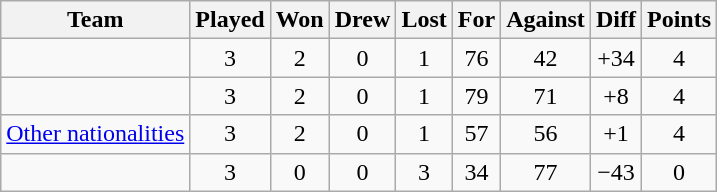<table class="wikitable" style="text-align:center">
<tr>
<th>Team</th>
<th>Played</th>
<th>Won</th>
<th>Drew</th>
<th>Lost</th>
<th>For</th>
<th>Against</th>
<th>Diff</th>
<th>Points</th>
</tr>
<tr>
<td align=left></td>
<td>3</td>
<td>2</td>
<td>0</td>
<td>1</td>
<td>76</td>
<td>42</td>
<td>+34</td>
<td>4</td>
</tr>
<tr>
<td align=left></td>
<td>3</td>
<td>2</td>
<td>0</td>
<td>1</td>
<td>79</td>
<td>71</td>
<td>+8</td>
<td>4</td>
</tr>
<tr>
<td align=left> <a href='#'>Other nationalities</a></td>
<td>3</td>
<td>2</td>
<td>0</td>
<td>1</td>
<td>57</td>
<td>56</td>
<td>+1</td>
<td>4</td>
</tr>
<tr>
<td align=left></td>
<td>3</td>
<td>0</td>
<td>0</td>
<td>3</td>
<td>34</td>
<td>77</td>
<td>−43</td>
<td>0</td>
</tr>
</table>
